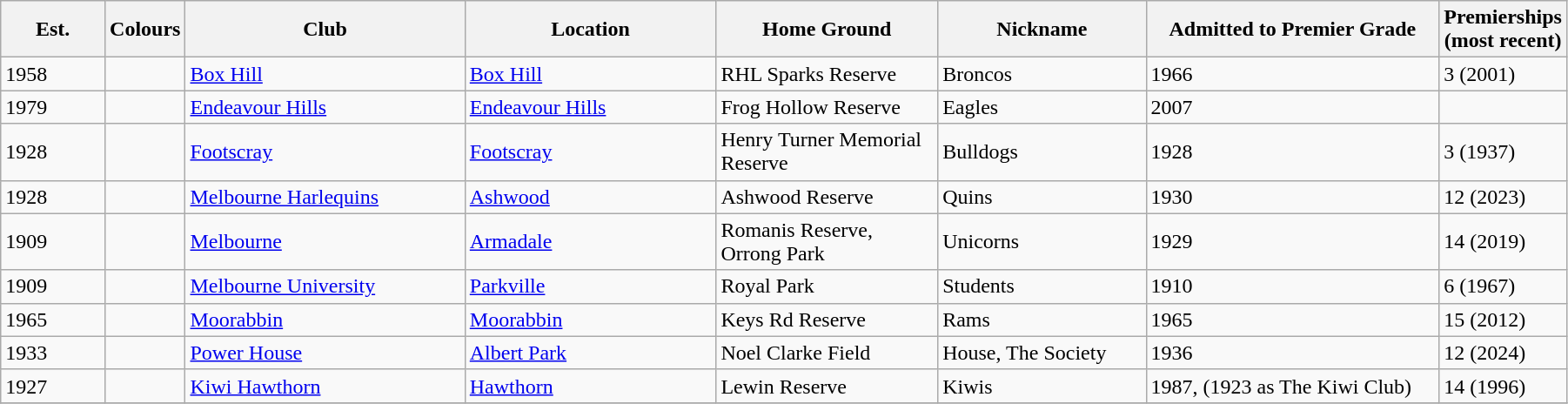<table class="wikitable sortable" style="width:95%;">
<tr>
<th scope="col" width="7%">Est.</th>
<th scope="col" width="5%">Colours</th>
<th scope="col" width="19%">Club</th>
<th scope="col" width="17%">Location</th>
<th scope="col" width="15%">Home Ground</th>
<th scope="col" width="14%">Nickname</th>
<th scope="col" width="20%">Admitted to Premier Grade</th>
<th scope="col" width="20%">Premierships (most recent)</th>
</tr>
<tr>
<td>1958</td>
<td></td>
<td><a href='#'>Box Hill</a></td>
<td><a href='#'>Box Hill</a></td>
<td>RHL Sparks Reserve</td>
<td>Broncos</td>
<td>1966</td>
<td>3 (2001)</td>
</tr>
<tr>
<td>1979</td>
<td></td>
<td><a href='#'>Endeavour Hills</a></td>
<td><a href='#'>Endeavour Hills</a></td>
<td>Frog Hollow Reserve</td>
<td>Eagles</td>
<td>2007</td>
<td></td>
</tr>
<tr>
<td>1928</td>
<td></td>
<td><a href='#'>Footscray</a></td>
<td><a href='#'>Footscray</a></td>
<td>Henry Turner Memorial Reserve</td>
<td>Bulldogs</td>
<td>1928</td>
<td>3 (1937)</td>
</tr>
<tr>
<td>1928</td>
<td></td>
<td><a href='#'>Melbourne Harlequins</a></td>
<td><a href='#'>Ashwood</a></td>
<td>Ashwood Reserve</td>
<td>Quins</td>
<td>1930</td>
<td>12 (2023)</td>
</tr>
<tr>
<td>1909</td>
<td></td>
<td><a href='#'>Melbourne</a></td>
<td><a href='#'>Armadale</a></td>
<td>Romanis Reserve, Orrong Park</td>
<td>Unicorns</td>
<td>1929</td>
<td>14 (2019)</td>
</tr>
<tr>
<td>1909</td>
<td></td>
<td><a href='#'>Melbourne University</a></td>
<td><a href='#'>Parkville</a></td>
<td>Royal Park</td>
<td>Students</td>
<td>1910</td>
<td>6 (1967)</td>
</tr>
<tr>
<td>1965</td>
<td></td>
<td><a href='#'>Moorabbin</a></td>
<td><a href='#'>Moorabbin</a></td>
<td>Keys Rd Reserve</td>
<td>Rams</td>
<td>1965</td>
<td>15 (2012)</td>
</tr>
<tr>
<td>1933</td>
<td></td>
<td><a href='#'>Power House</a></td>
<td><a href='#'>Albert Park</a></td>
<td>Noel Clarke Field</td>
<td>House, The Society</td>
<td>1936</td>
<td>12 (2024)</td>
</tr>
<tr>
<td>1927</td>
<td></td>
<td><a href='#'>Kiwi Hawthorn</a></td>
<td><a href='#'>Hawthorn</a></td>
<td>Lewin Reserve</td>
<td>Kiwis</td>
<td>1987, (1923 as The Kiwi Club)</td>
<td>14 (1996)</td>
</tr>
<tr>
</tr>
</table>
